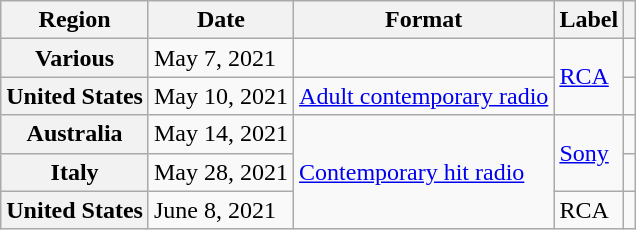<table class="wikitable plainrowheaders">
<tr>
<th scope="col">Region</th>
<th scope="col">Date</th>
<th scope="col">Format</th>
<th scope="col">Label</th>
<th scope="col"></th>
</tr>
<tr>
<th scope="row">Various</th>
<td>May 7, 2021</td>
<td></td>
<td rowspan="2"><a href='#'>RCA</a></td>
<td style="text-align:center;"></td>
</tr>
<tr>
<th scope="row">United States</th>
<td>May 10, 2021</td>
<td><a href='#'>Adult contemporary radio</a></td>
<td style="text-align:center;"></td>
</tr>
<tr>
<th scope="row">Australia</th>
<td>May 14, 2021</td>
<td rowspan="3"><a href='#'>Contemporary hit radio</a></td>
<td rowspan="2"><a href='#'>Sony</a></td>
<td style="text-align:center;"></td>
</tr>
<tr>
<th scope="row">Italy</th>
<td>May 28, 2021</td>
<td style="text-align:center;"></td>
</tr>
<tr>
<th scope="row">United States</th>
<td>June 8, 2021</td>
<td>RCA</td>
<td style="text-align:center;"></td>
</tr>
</table>
